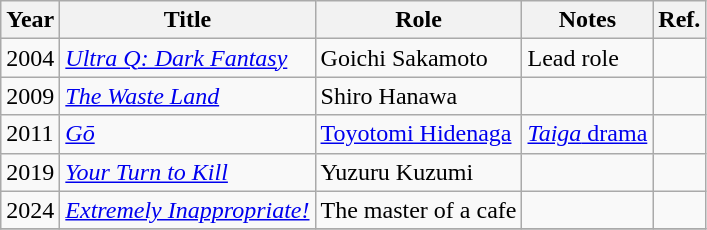<table class="wikitable">
<tr>
<th>Year</th>
<th>Title</th>
<th>Role</th>
<th>Notes</th>
<th>Ref.</th>
</tr>
<tr>
<td>2004</td>
<td><em><a href='#'>Ultra Q: Dark Fantasy</a></em></td>
<td>Goichi Sakamoto</td>
<td>Lead role</td>
<td></td>
</tr>
<tr>
<td>2009</td>
<td><em><a href='#'>The Waste Land</a></em></td>
<td>Shiro Hanawa</td>
<td></td>
<td></td>
</tr>
<tr>
<td>2011</td>
<td><em><a href='#'>Gō</a></em></td>
<td><a href='#'>Toyotomi Hidenaga</a></td>
<td><a href='#'><em>Taiga</em> drama</a></td>
<td></td>
</tr>
<tr>
<td>2019</td>
<td><em><a href='#'>Your Turn to Kill</a></em></td>
<td>Yuzuru Kuzumi</td>
<td></td>
<td></td>
</tr>
<tr>
<td>2024</td>
<td><em><a href='#'>Extremely Inappropriate!</a></em></td>
<td>The master of a cafe</td>
<td></td>
<td></td>
</tr>
<tr>
</tr>
</table>
